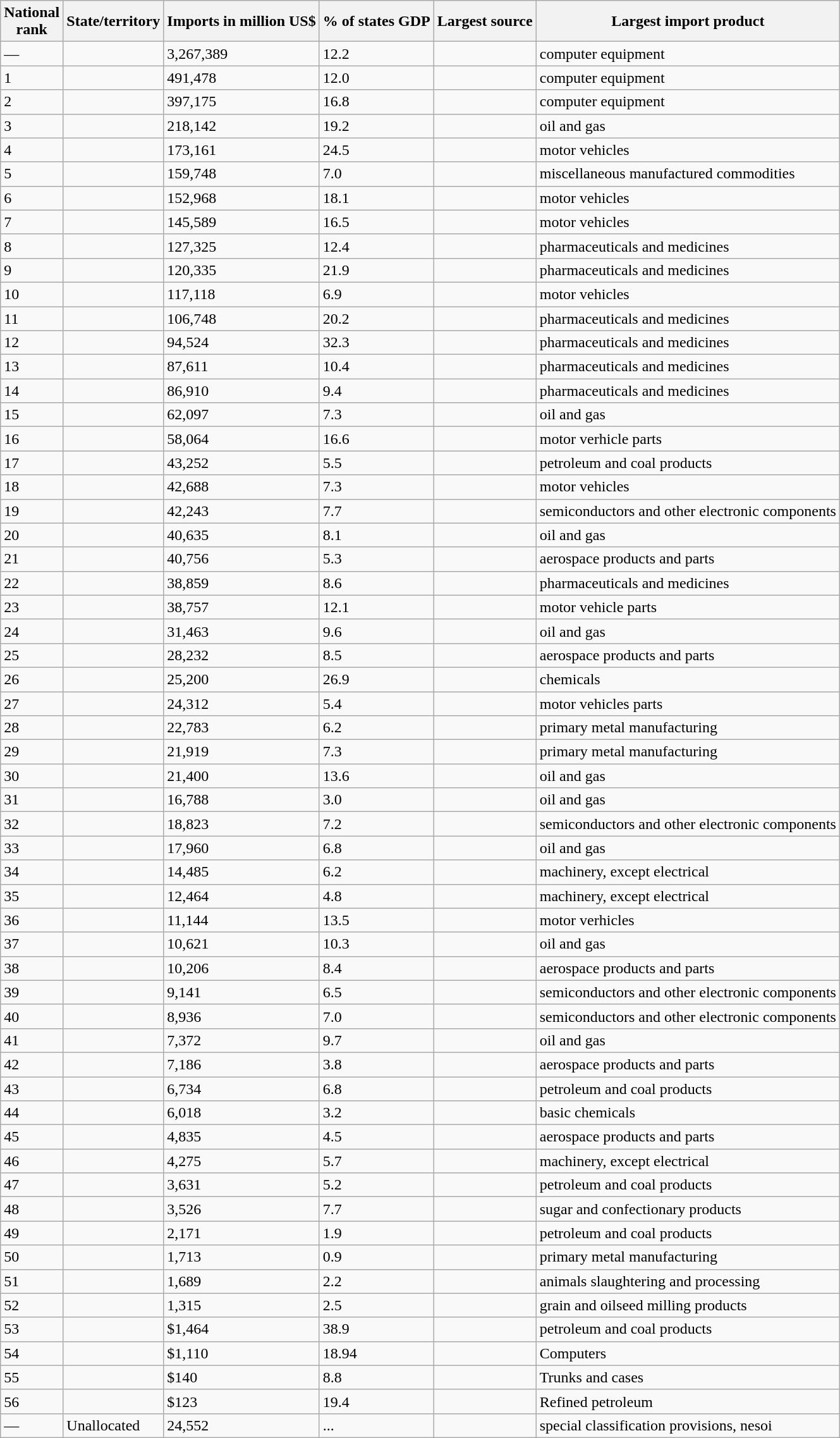<table class="wikitable sortable" style="text-align: left">
<tr>
<th data-sort-type="number">National<br>rank</th>
<th>State/territory</th>
<th>Imports in million US$</th>
<th>% of states GDP</th>
<th>Largest source</th>
<th>Largest import product</th>
</tr>
<tr>
<td>—</td>
<td></td>
<td>3,267,389</td>
<td>12.2</td>
<td></td>
<td>computer equipment</td>
</tr>
<tr>
<td>1</td>
<td></td>
<td>491,478</td>
<td>12.0</td>
<td></td>
<td>computer equipment</td>
</tr>
<tr>
<td>2</td>
<td></td>
<td>397,175</td>
<td>16.8</td>
<td></td>
<td>computer equipment</td>
</tr>
<tr>
<td>3</td>
<td></td>
<td>218,142</td>
<td>19.2</td>
<td></td>
<td>oil and gas</td>
</tr>
<tr>
<td>4</td>
<td></td>
<td>173,161</td>
<td>24.5</td>
<td></td>
<td>motor vehicles</td>
</tr>
<tr>
<td>5</td>
<td></td>
<td>159,748</td>
<td>7.0</td>
<td></td>
<td>miscellaneous manufactured commodities</td>
</tr>
<tr>
<td>6</td>
<td></td>
<td>152,968</td>
<td>18.1</td>
<td></td>
<td>motor vehicles</td>
</tr>
<tr>
<td>7</td>
<td></td>
<td>145,589</td>
<td>16.5</td>
<td></td>
<td>motor vehicles</td>
</tr>
<tr>
<td>8</td>
<td></td>
<td>127,325</td>
<td>12.4</td>
<td></td>
<td>pharmaceuticals and medicines</td>
</tr>
<tr>
<td>9</td>
<td></td>
<td>120,335</td>
<td>21.9</td>
<td></td>
<td>pharmaceuticals and medicines</td>
</tr>
<tr>
<td>10</td>
<td></td>
<td>117,118</td>
<td>6.9</td>
<td></td>
<td>motor vehicles</td>
</tr>
<tr>
<td>11</td>
<td></td>
<td>106,748</td>
<td>20.2</td>
<td></td>
<td>pharmaceuticals and medicines</td>
</tr>
<tr>
<td>12</td>
<td></td>
<td>94,524</td>
<td>32.3</td>
<td></td>
<td>pharmaceuticals and medicines</td>
</tr>
<tr>
<td>13</td>
<td></td>
<td>87,611</td>
<td>10.4</td>
<td></td>
<td>pharmaceuticals and medicines</td>
</tr>
<tr>
<td>14</td>
<td></td>
<td>86,910</td>
<td>9.4</td>
<td></td>
<td>pharmaceuticals and medicines</td>
</tr>
<tr>
<td>15</td>
<td></td>
<td>62,097</td>
<td>7.3</td>
<td></td>
<td>oil and gas</td>
</tr>
<tr>
<td>16</td>
<td></td>
<td>58,064</td>
<td>16.6</td>
<td></td>
<td>motor verhicle parts</td>
</tr>
<tr>
<td>17</td>
<td></td>
<td>43,252</td>
<td>5.5</td>
<td></td>
<td>petroleum and coal products</td>
</tr>
<tr>
<td>18</td>
<td></td>
<td>42,688</td>
<td>7.3</td>
<td></td>
<td>motor vehicles</td>
</tr>
<tr>
<td>19</td>
<td></td>
<td>42,243</td>
<td>7.7</td>
<td></td>
<td>semiconductors and other electronic components</td>
</tr>
<tr>
<td>20</td>
<td></td>
<td>40,635</td>
<td>8.1</td>
<td></td>
<td>oil and gas</td>
</tr>
<tr>
<td>21</td>
<td></td>
<td>40,756</td>
<td>5.3</td>
<td></td>
<td>aerospace products and parts</td>
</tr>
<tr>
<td>22</td>
<td></td>
<td>38,859</td>
<td>8.6</td>
<td></td>
<td>pharmaceuticals and medicines</td>
</tr>
<tr>
<td>23</td>
<td></td>
<td>38,757</td>
<td>12.1</td>
<td></td>
<td>motor vehicle parts</td>
</tr>
<tr>
<td>24</td>
<td></td>
<td>31,463</td>
<td>9.6</td>
<td></td>
<td>oil and gas</td>
</tr>
<tr>
<td>25</td>
<td></td>
<td>28,232</td>
<td>8.5</td>
<td></td>
<td>aerospace products and parts</td>
</tr>
<tr>
<td>26</td>
<td></td>
<td>25,200</td>
<td>26.9</td>
<td></td>
<td>chemicals</td>
</tr>
<tr>
<td>27</td>
<td></td>
<td>24,312</td>
<td>5.4</td>
<td></td>
<td>motor vehicles parts</td>
</tr>
<tr>
<td>28</td>
<td></td>
<td>22,783</td>
<td>6.2</td>
<td></td>
<td>primary metal manufacturing</td>
</tr>
<tr>
<td>29</td>
<td></td>
<td>21,919</td>
<td>7.3</td>
<td></td>
<td>primary metal manufacturing</td>
</tr>
<tr>
<td>30</td>
<td align="left"></td>
<td>21,400</td>
<td>13.6</td>
<td></td>
<td>oil and gas</td>
</tr>
<tr>
<td>31</td>
<td></td>
<td>16,788</td>
<td>3.0</td>
<td></td>
<td>oil and gas</td>
</tr>
<tr>
<td>32</td>
<td></td>
<td>18,823</td>
<td>7.2</td>
<td></td>
<td>semiconductors and other electronic components</td>
</tr>
<tr>
<td>33</td>
<td></td>
<td>17,960</td>
<td>6.8</td>
<td></td>
<td>oil and gas</td>
</tr>
<tr>
<td>34</td>
<td></td>
<td>14,485</td>
<td>6.2</td>
<td></td>
<td>machinery, except electrical</td>
</tr>
<tr>
<td>35</td>
<td></td>
<td>12,464</td>
<td>4.8</td>
<td></td>
<td>machinery, except electrical</td>
</tr>
<tr>
<td>36</td>
<td></td>
<td>11,144</td>
<td>13.5</td>
<td></td>
<td>motor verhicles</td>
</tr>
<tr>
<td>37</td>
<td></td>
<td>10,621</td>
<td>10.3</td>
<td></td>
<td>oil and gas</td>
</tr>
<tr>
<td>38</td>
<td></td>
<td>10,206</td>
<td>8.4</td>
<td></td>
<td>aerospace products and parts</td>
</tr>
<tr>
<td>39</td>
<td></td>
<td>9,141</td>
<td>6.5</td>
<td></td>
<td>semiconductors and other electronic components</td>
</tr>
<tr>
<td>40</td>
<td></td>
<td>8,936</td>
<td>7.0</td>
<td></td>
<td>semiconductors and other electronic components</td>
</tr>
<tr>
<td>41</td>
<td></td>
<td>7,372</td>
<td>9.7</td>
<td></td>
<td>oil and gas</td>
</tr>
<tr>
<td>42</td>
<td></td>
<td>7,186</td>
<td>3.8</td>
<td></td>
<td>aerospace products and parts</td>
</tr>
<tr>
<td>43</td>
<td></td>
<td>6,734</td>
<td>6.8</td>
<td></td>
<td>petroleum and coal products</td>
</tr>
<tr>
<td>44</td>
<td></td>
<td>6,018</td>
<td>3.2</td>
<td></td>
<td>basic chemicals</td>
</tr>
<tr>
<td>45</td>
<td></td>
<td>4,835</td>
<td>4.5</td>
<td></td>
<td>aerospace products and parts</td>
</tr>
<tr>
<td>46</td>
<td></td>
<td>4,275</td>
<td>5.7</td>
<td></td>
<td>machinery, except electrical</td>
</tr>
<tr>
<td>47</td>
<td></td>
<td>3,631</td>
<td>5.2</td>
<td></td>
<td>petroleum and coal products</td>
</tr>
<tr>
<td>48</td>
<td></td>
<td>3,526</td>
<td>7.7</td>
<td></td>
<td>sugar and confectionary products</td>
</tr>
<tr>
<td>49</td>
<td></td>
<td>2,171</td>
<td>1.9</td>
<td></td>
<td>petroleum and coal products</td>
</tr>
<tr>
<td>50</td>
<td></td>
<td>1,713</td>
<td>0.9</td>
<td></td>
<td>primary metal manufacturing</td>
</tr>
<tr>
<td>51</td>
<td></td>
<td>1,689</td>
<td>2.2</td>
<td></td>
<td>animals slaughtering and processing</td>
</tr>
<tr>
<td>52</td>
<td></td>
<td>1,315</td>
<td>2.5</td>
<td></td>
<td>grain and oilseed milling products</td>
</tr>
<tr>
<td>53</td>
<td></td>
<td>$1,464</td>
<td>38.9</td>
<td></td>
<td>petroleum and coal products</td>
</tr>
<tr>
<td>54</td>
<td></td>
<td>$1,110</td>
<td>18.94</td>
<td></td>
<td>Computers</td>
</tr>
<tr>
<td>55</td>
<td></td>
<td>$140</td>
<td>8.8</td>
<td></td>
<td>Trunks and cases</td>
</tr>
<tr>
<td>56</td>
<td></td>
<td>$123</td>
<td>19.4</td>
<td></td>
<td>Refined petroleum</td>
</tr>
<tr>
<td>—</td>
<td>Unallocated</td>
<td>24,552</td>
<td>...</td>
<td></td>
<td>special classification provisions, nesoi</td>
</tr>
</table>
